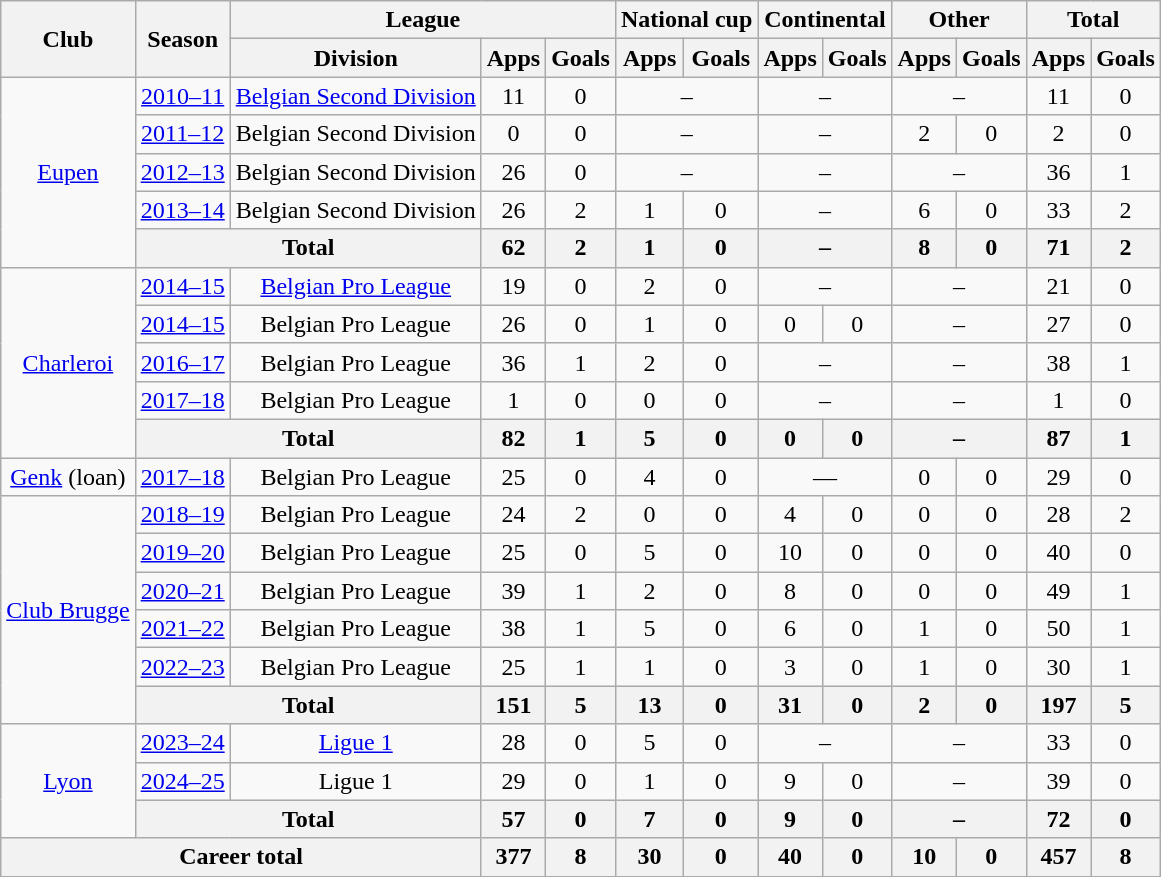<table class="wikitable" style="text-align:center">
<tr>
<th rowspan="2">Club</th>
<th rowspan="2">Season</th>
<th colspan="3">League</th>
<th colspan="2">National cup</th>
<th colspan="2">Continental</th>
<th colspan="2">Other</th>
<th colspan="2">Total</th>
</tr>
<tr>
<th>Division</th>
<th>Apps</th>
<th>Goals</th>
<th>Apps</th>
<th>Goals</th>
<th>Apps</th>
<th>Goals</th>
<th>Apps</th>
<th>Goals</th>
<th>Apps</th>
<th>Goals</th>
</tr>
<tr>
<td rowspan="5"><a href='#'>Eupen</a></td>
<td><a href='#'>2010–11</a></td>
<td><a href='#'>Belgian Second Division</a></td>
<td>11</td>
<td>0</td>
<td colspan="2">–</td>
<td colspan="2">–</td>
<td colspan="2">–</td>
<td>11</td>
<td>0</td>
</tr>
<tr>
<td><a href='#'>2011–12</a></td>
<td>Belgian Second Division</td>
<td>0</td>
<td>0</td>
<td colspan="2">–</td>
<td colspan="2">–</td>
<td>2</td>
<td>0</td>
<td>2</td>
<td>0</td>
</tr>
<tr>
<td><a href='#'>2012–13</a></td>
<td>Belgian Second Division</td>
<td>26</td>
<td>0</td>
<td colspan="2">–</td>
<td colspan="2">–</td>
<td colspan="2">–</td>
<td>36</td>
<td>1</td>
</tr>
<tr>
<td><a href='#'>2013–14</a></td>
<td>Belgian Second Division</td>
<td>26</td>
<td>2</td>
<td>1</td>
<td>0</td>
<td colspan="2">–</td>
<td>6</td>
<td>0</td>
<td>33</td>
<td>2</td>
</tr>
<tr>
<th colspan="2">Total</th>
<th>62</th>
<th>2</th>
<th>1</th>
<th>0</th>
<th colspan="2">–</th>
<th>8</th>
<th>0</th>
<th>71</th>
<th>2</th>
</tr>
<tr>
<td rowspan="5"><a href='#'>Charleroi</a></td>
<td><a href='#'>2014–15</a></td>
<td><a href='#'>Belgian Pro League</a></td>
<td>19</td>
<td>0</td>
<td>2</td>
<td>0</td>
<td colspan="2">–</td>
<td colspan="2">–</td>
<td>21</td>
<td>0</td>
</tr>
<tr>
<td><a href='#'>2014–15</a></td>
<td>Belgian Pro League</td>
<td>26</td>
<td>0</td>
<td>1</td>
<td>0</td>
<td>0</td>
<td>0</td>
<td colspan="2">–</td>
<td>27</td>
<td>0</td>
</tr>
<tr>
<td><a href='#'>2016–17</a></td>
<td>Belgian Pro League</td>
<td>36</td>
<td>1</td>
<td>2</td>
<td>0</td>
<td colspan="2">–</td>
<td colspan="2">–</td>
<td>38</td>
<td>1</td>
</tr>
<tr>
<td><a href='#'>2017–18</a></td>
<td>Belgian Pro League</td>
<td>1</td>
<td>0</td>
<td>0</td>
<td>0</td>
<td colspan="2">–</td>
<td colspan="2">–</td>
<td>1</td>
<td>0</td>
</tr>
<tr>
<th colspan="2">Total</th>
<th>82</th>
<th>1</th>
<th>5</th>
<th>0</th>
<th>0</th>
<th>0</th>
<th colspan="2">–</th>
<th>87</th>
<th>1</th>
</tr>
<tr>
<td><a href='#'>Genk</a> (loan)</td>
<td><a href='#'>2017–18</a></td>
<td>Belgian Pro League</td>
<td>25</td>
<td>0</td>
<td>4</td>
<td>0</td>
<td colspan="2">—</td>
<td>0</td>
<td>0</td>
<td>29</td>
<td>0</td>
</tr>
<tr>
<td rowspan="6"><a href='#'>Club Brugge</a></td>
<td><a href='#'>2018–19</a></td>
<td>Belgian Pro League</td>
<td>24</td>
<td>2</td>
<td>0</td>
<td>0</td>
<td>4</td>
<td>0</td>
<td>0</td>
<td>0</td>
<td>28</td>
<td>2</td>
</tr>
<tr>
<td><a href='#'>2019–20</a></td>
<td>Belgian Pro League</td>
<td>25</td>
<td>0</td>
<td>5</td>
<td>0</td>
<td>10</td>
<td>0</td>
<td>0</td>
<td>0</td>
<td>40</td>
<td>0</td>
</tr>
<tr>
<td><a href='#'>2020–21</a></td>
<td>Belgian Pro League</td>
<td>39</td>
<td>1</td>
<td>2</td>
<td>0</td>
<td>8</td>
<td>0</td>
<td>0</td>
<td>0</td>
<td>49</td>
<td>1</td>
</tr>
<tr>
<td><a href='#'>2021–22</a></td>
<td>Belgian Pro League</td>
<td>38</td>
<td>1</td>
<td>5</td>
<td>0</td>
<td>6</td>
<td>0</td>
<td>1</td>
<td>0</td>
<td>50</td>
<td>1</td>
</tr>
<tr>
<td><a href='#'>2022–23</a></td>
<td>Belgian Pro League</td>
<td>25</td>
<td>1</td>
<td>1</td>
<td>0</td>
<td>3</td>
<td>0</td>
<td>1</td>
<td>0</td>
<td>30</td>
<td>1</td>
</tr>
<tr>
<th colspan="2">Total</th>
<th>151</th>
<th>5</th>
<th>13</th>
<th>0</th>
<th>31</th>
<th>0</th>
<th>2</th>
<th>0</th>
<th>197</th>
<th>5</th>
</tr>
<tr>
<td rowspan="3"><a href='#'>Lyon</a></td>
<td><a href='#'>2023–24</a></td>
<td><a href='#'>Ligue 1</a></td>
<td>28</td>
<td>0</td>
<td>5</td>
<td>0</td>
<td colspan="2">–</td>
<td colspan="2">–</td>
<td>33</td>
<td>0</td>
</tr>
<tr>
<td><a href='#'>2024–25</a></td>
<td>Ligue 1</td>
<td>29</td>
<td>0</td>
<td>1</td>
<td>0</td>
<td>9</td>
<td>0</td>
<td colspan="2">–</td>
<td>39</td>
<td>0</td>
</tr>
<tr>
<th colspan="2">Total</th>
<th>57</th>
<th>0</th>
<th>7</th>
<th>0</th>
<th>9</th>
<th>0</th>
<th colspan="2">–</th>
<th>72</th>
<th>0</th>
</tr>
<tr>
<th colspan="3">Career total</th>
<th>377</th>
<th>8</th>
<th>30</th>
<th>0</th>
<th>40</th>
<th>0</th>
<th>10</th>
<th>0</th>
<th>457</th>
<th>8</th>
</tr>
</table>
